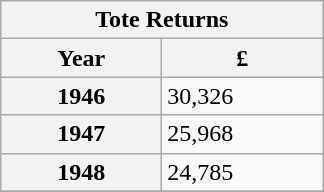<table class="wikitable">
<tr>
<th colspan="6">Tote Returns</th>
</tr>
<tr>
<th width=100>Year</th>
<th width=100>£</th>
</tr>
<tr>
<th>1946</th>
<td>30,326</td>
</tr>
<tr>
<th>1947</th>
<td>25,968</td>
</tr>
<tr>
<th>1948</th>
<td>24,785</td>
</tr>
<tr>
</tr>
</table>
